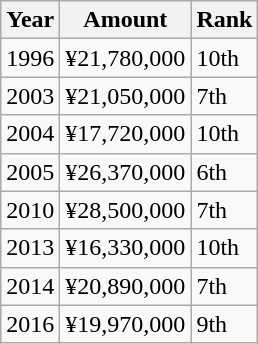<table class="wikitable">
<tr>
<th>Year</th>
<th>Amount</th>
<th>Rank</th>
</tr>
<tr>
<td>1996</td>
<td>¥21,780,000</td>
<td>10th</td>
</tr>
<tr>
<td>2003</td>
<td>¥21,050,000</td>
<td>7th</td>
</tr>
<tr>
<td>2004</td>
<td>¥17,720,000</td>
<td>10th</td>
</tr>
<tr>
<td>2005</td>
<td>¥26,370,000</td>
<td>6th</td>
</tr>
<tr>
<td>2010</td>
<td>¥28,500,000</td>
<td>7th</td>
</tr>
<tr>
<td>2013</td>
<td>¥16,330,000</td>
<td>10th</td>
</tr>
<tr>
<td>2014</td>
<td>¥20,890,000</td>
<td>7th</td>
</tr>
<tr>
<td>2016</td>
<td>¥19,970,000</td>
<td>9th</td>
</tr>
</table>
